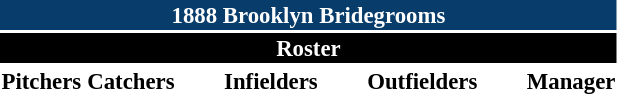<table class="toccolours" style="font-size: 95%;">
<tr>
<th colspan="10" style="background-color: #083c6b; color: white; text-align: center;">1888 Brooklyn Bridegrooms</th>
</tr>
<tr>
<td colspan="10" style="background-color: black; color: white; text-align: center;"><strong>Roster</strong></td>
</tr>
<tr>
<td valign="top"><strong>Pitchers</strong><br>

</td>
<td valign="top"><strong>Catchers</strong><br>


</td>
<td width="25px"></td>
<td valign="top"><strong>Infielders</strong><br>





</td>
<td width="25px"></td>
<td valign="top"><strong>Outfielders</strong><br>




</td>
<td width="25px"></td>
<td valign="top"><strong>Manager</strong><br></td>
</tr>
</table>
